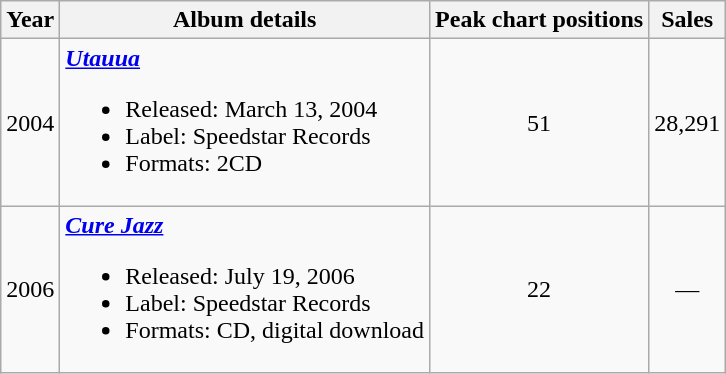<table class="wikitable">
<tr>
<th>Year</th>
<th>Album details</th>
<th>Peak chart positions</th>
<th>Sales</th>
</tr>
<tr>
<td align="center">2004</td>
<td><strong><em><a href='#'>Utauua</a></em></strong><br><ul><li>Released: March 13, 2004</li><li>Label: Speedstar Records</li><li>Formats: 2CD</li></ul></td>
<td align="center">51</td>
<td align="center">28,291</td>
</tr>
<tr>
<td align="center">2006</td>
<td><strong><em><a href='#'>Cure Jazz</a></em></strong><br><ul><li>Released: July 19, 2006</li><li>Label: Speedstar Records</li><li>Formats: CD, digital download</li></ul></td>
<td align="center">22</td>
<td align="center">—</td>
</tr>
</table>
